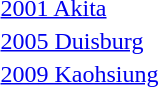<table>
<tr>
<td><a href='#'>2001 Akita</a></td>
<td></td>
<td></td>
<td></td>
</tr>
<tr>
<td><a href='#'>2005 Duisburg</a></td>
<td></td>
<td></td>
<td></td>
</tr>
<tr>
<td><a href='#'>2009 Kaohsiung</a></td>
<td></td>
<td></td>
<td><br></td>
</tr>
</table>
